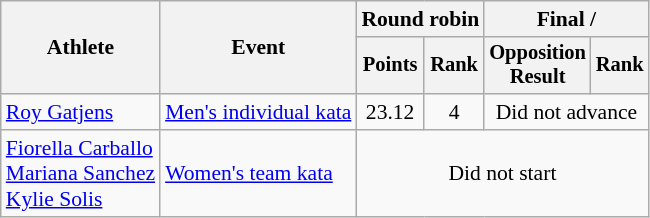<table class="wikitable" border="1" style="font-size:90%">
<tr>
<th rowspan=2>Athlete</th>
<th rowspan=2>Event</th>
<th colspan=2>Round robin</th>
<th colspan=2>Final / </th>
</tr>
<tr style="font-size:95%">
<th>Points</th>
<th>Rank</th>
<th>Opposition<br>Result</th>
<th>Rank</th>
</tr>
<tr align=center>
<td align=left><a href='#'>Roy Gatjens</a></td>
<td align=left><a href='#'>Men's individual kata</a></td>
<td>23.12</td>
<td>4</td>
<td colspan=2>Did not advance</td>
</tr>
<tr align=center>
<td align=left><a href='#'>Fiorella Carballo</a><br><a href='#'>Mariana Sanchez</a><br><a href='#'>Kylie Solis</a></td>
<td align=left><a href='#'>Women's team kata</a></td>
<td colspan=4>Did not start</td>
</tr>
</table>
